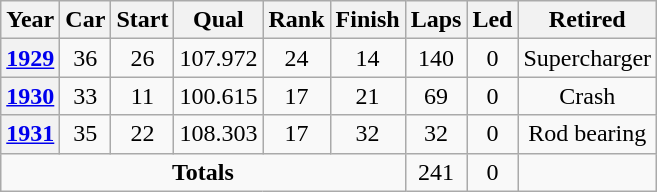<table class="wikitable" style="text-align:center">
<tr>
<th>Year</th>
<th>Car</th>
<th>Start</th>
<th>Qual</th>
<th>Rank</th>
<th>Finish</th>
<th>Laps</th>
<th>Led</th>
<th>Retired</th>
</tr>
<tr>
<th><a href='#'>1929</a></th>
<td>36</td>
<td>26</td>
<td>107.972</td>
<td>24</td>
<td>14</td>
<td>140</td>
<td>0</td>
<td>Supercharger</td>
</tr>
<tr>
<th><a href='#'>1930</a></th>
<td>33</td>
<td>11</td>
<td>100.615</td>
<td>17</td>
<td>21</td>
<td>69</td>
<td>0</td>
<td>Crash</td>
</tr>
<tr>
<th><a href='#'>1931</a></th>
<td>35</td>
<td>22</td>
<td>108.303</td>
<td>17</td>
<td>32</td>
<td>32</td>
<td>0</td>
<td>Rod bearing</td>
</tr>
<tr>
<td colspan=6><strong>Totals</strong></td>
<td>241</td>
<td>0</td>
<td></td>
</tr>
</table>
